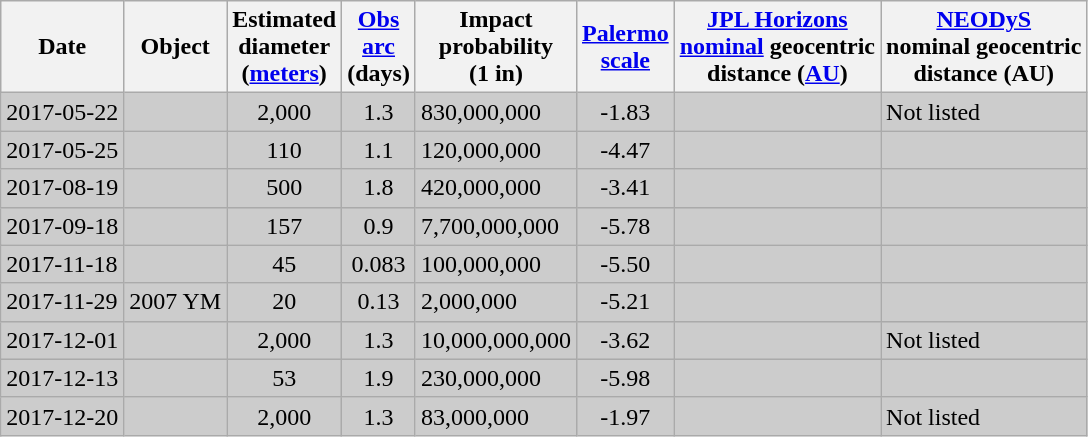<table class="wikitable sortable">
<tr>
<th>Date</th>
<th>Object</th>
<th>Estimated<br>diameter<br>(<a href='#'>meters</a>)</th>
<th><a href='#'>Obs<br>arc</a><br>(days)</th>
<th>Impact<br>probability<br>(1 in)</th>
<th><a href='#'>Palermo<br>scale</a></th>
<th><a href='#'>JPL Horizons</a><br><a href='#'>nominal</a> geocentric<br>distance (<a href='#'>AU</a>)</th>
<th><a href='#'>NEODyS</a><br>nominal geocentric<br>distance (AU)</th>
</tr>
<tr style="background:#cccccc;">
<td>2017-05-22</td>
<td></td>
<td align="center">2,000</td>
<td align="center">1.3</td>
<td>830,000,000</td>
<td align="center">-1.83</td>
<td></td>
<td>Not listed</td>
</tr>
<tr style="background:#cccccc;">
<td>2017-05-25</td>
<td></td>
<td align="center">110</td>
<td align="center">1.1</td>
<td>120,000,000</td>
<td align="center">-4.47</td>
<td></td>
<td></td>
</tr>
<tr style="background:#cccccc;">
<td>2017-08-19</td>
<td></td>
<td align="center">500</td>
<td align="center">1.8</td>
<td>420,000,000</td>
<td align="center">-3.41</td>
<td></td>
<td></td>
</tr>
<tr style="background:#cccccc;">
<td>2017-09-18</td>
<td></td>
<td align="center">157</td>
<td align="center">0.9</td>
<td>7,700,000,000</td>
<td align="center">-5.78</td>
<td></td>
<td></td>
</tr>
<tr style="background:#cccccc;">
<td>2017-11-18</td>
<td></td>
<td align="center">45</td>
<td align="center">0.083</td>
<td>100,000,000</td>
<td align="center">-5.50</td>
<td></td>
<td></td>
</tr>
<tr style="background:#cccccc;">
<td>2017-11-29</td>
<td>2007 YM</td>
<td align="center">20</td>
<td align="center">0.13</td>
<td>2,000,000</td>
<td align="center">-5.21</td>
<td></td>
<td></td>
</tr>
<tr style="background:#cccccc;">
<td>2017-12-01</td>
<td></td>
<td align="center">2,000</td>
<td align="center">1.3</td>
<td>10,000,000,000</td>
<td align="center">-3.62</td>
<td></td>
<td>Not listed</td>
</tr>
<tr style="background:#cccccc;">
<td>2017-12-13</td>
<td></td>
<td align="center">53</td>
<td align="center">1.9</td>
<td>230,000,000</td>
<td align="center">-5.98</td>
<td></td>
<td></td>
</tr>
<tr style="background:#cccccc;">
<td>2017-12-20</td>
<td></td>
<td align="center">2,000</td>
<td align="center">1.3</td>
<td>83,000,000</td>
<td align="center">-1.97</td>
<td></td>
<td>Not listed</td>
</tr>
</table>
